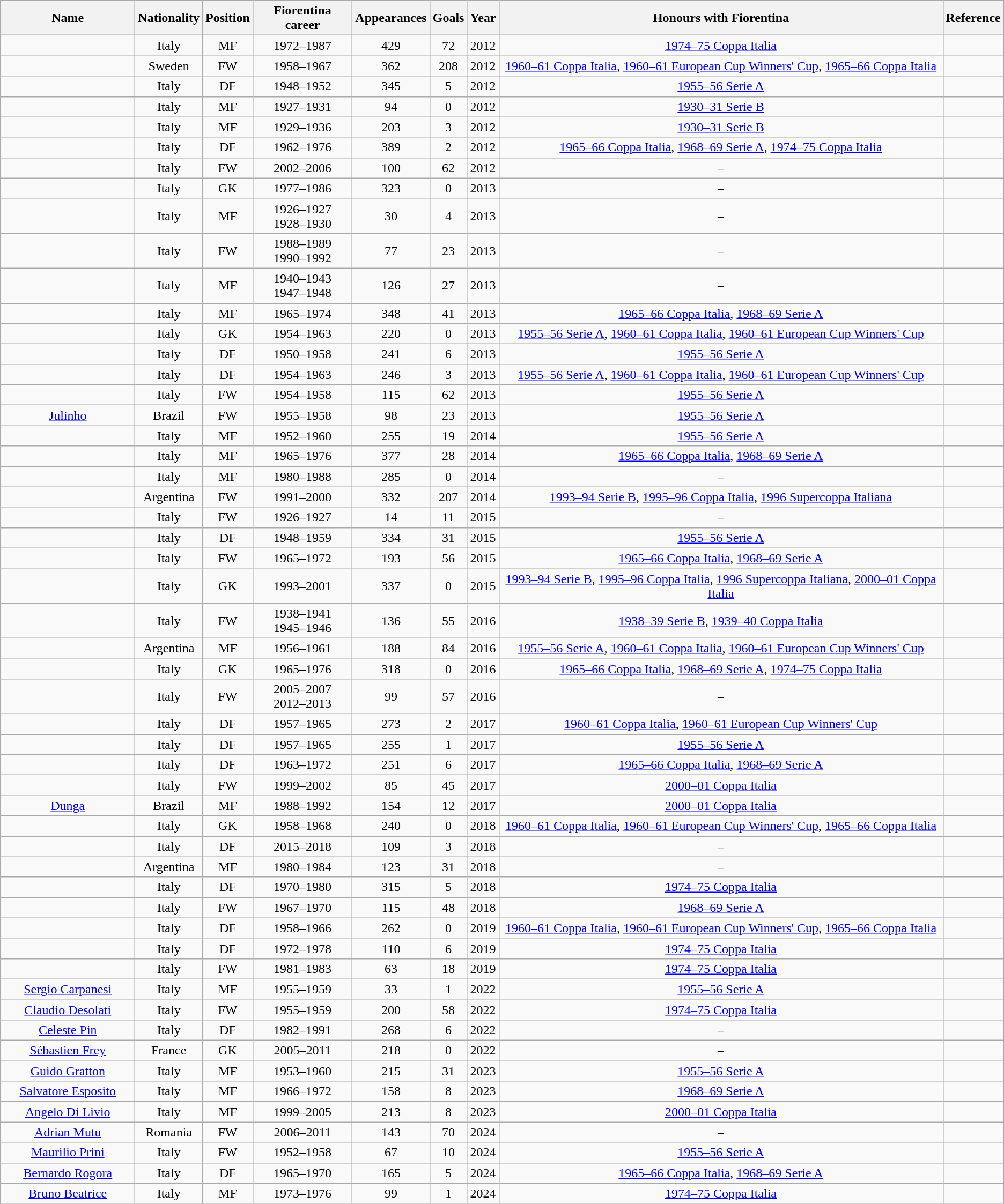<table class="wikitable sortable" style="text-align: center;">
<tr>
<th style="width:10em">Name</th>
<th>Nationality</th>
<th>Position</th>
<th>Fiorentina career</th>
<th>Appearances</th>
<th>Goals</th>
<th>Year</th>
<th>Honours with Fiorentina</th>
<th>Reference</th>
</tr>
<tr>
<td></td>
<td>Italy</td>
<td>MF</td>
<td>1972–1987</td>
<td>429</td>
<td>72</td>
<td>2012</td>
<td><a href='#'>1974–75 Coppa Italia</a></td>
<td></td>
</tr>
<tr>
<td></td>
<td>Sweden</td>
<td>FW</td>
<td>1958–1967</td>
<td>362</td>
<td>208</td>
<td>2012</td>
<td><a href='#'>1960–61 Coppa Italia</a>, <a href='#'>1960–61 European Cup Winners' Cup</a>, <a href='#'>1965–66 Coppa Italia</a></td>
<td></td>
</tr>
<tr>
<td></td>
<td>Italy</td>
<td>DF</td>
<td>1948–1952</td>
<td>345</td>
<td>5</td>
<td>2012</td>
<td><a href='#'>1955–56 Serie A</a></td>
<td></td>
</tr>
<tr>
<td></td>
<td>Italy</td>
<td>MF</td>
<td>1927–1931</td>
<td>94</td>
<td>0</td>
<td>2012</td>
<td><a href='#'>1930–31 Serie B</a></td>
<td></td>
</tr>
<tr>
<td></td>
<td>Italy</td>
<td>MF</td>
<td>1929–1936</td>
<td>203</td>
<td>3</td>
<td>2012</td>
<td><a href='#'>1930–31 Serie B</a></td>
<td></td>
</tr>
<tr>
<td></td>
<td>Italy</td>
<td>DF</td>
<td>1962–1976</td>
<td>389</td>
<td>2</td>
<td>2012</td>
<td><a href='#'>1965–66 Coppa Italia</a>, <a href='#'>1968–69 Serie A</a>, <a href='#'>1974–75 Coppa Italia</a></td>
<td></td>
</tr>
<tr>
<td></td>
<td>Italy</td>
<td>FW</td>
<td>2002–2006</td>
<td>100</td>
<td>62</td>
<td>2012</td>
<td>–</td>
<td></td>
</tr>
<tr>
<td></td>
<td>Italy</td>
<td>GK</td>
<td>1977–1986</td>
<td>323</td>
<td>0</td>
<td>2013</td>
<td>–</td>
<td></td>
</tr>
<tr>
<td></td>
<td>Italy</td>
<td>MF</td>
<td>1926–1927<br>1928–1930</td>
<td>30</td>
<td>4</td>
<td>2013</td>
<td>–</td>
<td></td>
</tr>
<tr>
<td></td>
<td>Italy</td>
<td>FW</td>
<td>1988–1989<br>1990–1992</td>
<td>77</td>
<td>23</td>
<td>2013</td>
<td>–</td>
<td></td>
</tr>
<tr>
<td></td>
<td>Italy</td>
<td>MF</td>
<td>1940–1943<br>1947–1948</td>
<td>126</td>
<td>27</td>
<td>2013</td>
<td>–</td>
<td></td>
</tr>
<tr>
<td></td>
<td>Italy</td>
<td>MF</td>
<td>1965–1974</td>
<td>348</td>
<td>41</td>
<td>2013</td>
<td><a href='#'>1965–66 Coppa Italia</a>, <a href='#'>1968–69 Serie A</a></td>
<td></td>
</tr>
<tr>
<td></td>
<td>Italy</td>
<td>GK</td>
<td>1954–1963</td>
<td>220</td>
<td>0</td>
<td>2013</td>
<td><a href='#'>1955–56 Serie A</a>, <a href='#'>1960–61 Coppa Italia</a>, <a href='#'>1960–61 European Cup Winners' Cup</a></td>
<td></td>
</tr>
<tr>
<td></td>
<td>Italy</td>
<td>DF</td>
<td>1950–1958</td>
<td>241</td>
<td>6</td>
<td>2013</td>
<td><a href='#'>1955–56 Serie A</a></td>
<td></td>
</tr>
<tr>
<td></td>
<td>Italy</td>
<td>DF</td>
<td>1954–1963</td>
<td>246</td>
<td>3</td>
<td>2013</td>
<td><a href='#'>1955–56 Serie A</a>, <a href='#'>1960–61 Coppa Italia</a>, <a href='#'>1960–61 European Cup Winners' Cup</a></td>
<td></td>
</tr>
<tr>
<td></td>
<td>Italy</td>
<td>FW</td>
<td>1954–1958</td>
<td>115</td>
<td>62</td>
<td>2013</td>
<td><a href='#'>1955–56 Serie A</a></td>
<td></td>
</tr>
<tr>
<td><a href='#'>Julinho</a></td>
<td>Brazil</td>
<td>FW</td>
<td>1955–1958</td>
<td>98</td>
<td>23</td>
<td>2013</td>
<td><a href='#'>1955–56 Serie A</a></td>
<td></td>
</tr>
<tr>
<td></td>
<td>Italy</td>
<td>MF</td>
<td>1952–1960</td>
<td>255</td>
<td>19</td>
<td>2014</td>
<td><a href='#'>1955–56 Serie A</a></td>
<td></td>
</tr>
<tr>
<td></td>
<td>Italy</td>
<td>MF</td>
<td>1965–1976</td>
<td>377</td>
<td>28</td>
<td>2014</td>
<td><a href='#'>1965–66 Coppa Italia</a>, <a href='#'>1968–69 Serie A</a></td>
<td></td>
</tr>
<tr>
<td></td>
<td>Italy</td>
<td>MF</td>
<td>1980–1988</td>
<td>285</td>
<td>0</td>
<td>2014</td>
<td>–</td>
<td></td>
</tr>
<tr>
<td></td>
<td>Argentina</td>
<td>FW</td>
<td>1991–2000</td>
<td>332</td>
<td>207</td>
<td>2014</td>
<td><a href='#'>1993–94 Serie B</a>, <a href='#'>1995–96 Coppa Italia</a>, <a href='#'>1996 Supercoppa Italiana</a></td>
<td></td>
</tr>
<tr>
<td></td>
<td>Italy</td>
<td>FW</td>
<td>1926–1927</td>
<td>14</td>
<td>11</td>
<td>2015</td>
<td>–</td>
<td></td>
</tr>
<tr>
<td></td>
<td>Italy</td>
<td>DF</td>
<td>1948–1959</td>
<td>334</td>
<td>31</td>
<td>2015</td>
<td><a href='#'>1955–56 Serie A</a></td>
<td></td>
</tr>
<tr>
<td></td>
<td>Italy</td>
<td>FW</td>
<td>1965–1972</td>
<td>193</td>
<td>56</td>
<td>2015</td>
<td><a href='#'>1965–66 Coppa Italia</a>, <a href='#'>1968–69 Serie A</a></td>
<td></td>
</tr>
<tr>
<td></td>
<td>Italy</td>
<td>GK</td>
<td>1993–2001</td>
<td>337</td>
<td>0</td>
<td>2015</td>
<td><a href='#'>1993–94 Serie B</a>, <a href='#'>1995–96 Coppa Italia</a>, <a href='#'>1996 Supercoppa Italiana</a>, <a href='#'>2000–01 Coppa Italia</a></td>
<td></td>
</tr>
<tr>
<td></td>
<td>Italy</td>
<td>FW</td>
<td>1938–1941<br>1945–1946</td>
<td>136</td>
<td>55</td>
<td>2016</td>
<td><a href='#'>1938–39 Serie B</a>, <a href='#'>1939–40 Coppa Italia</a></td>
<td></td>
</tr>
<tr>
<td></td>
<td>Argentina</td>
<td>MF</td>
<td>1956–1961</td>
<td>188</td>
<td>84</td>
<td>2016</td>
<td><a href='#'>1955–56 Serie A</a>, <a href='#'>1960–61 Coppa Italia</a>, <a href='#'>1960–61 European Cup Winners' Cup</a></td>
<td></td>
</tr>
<tr>
<td></td>
<td>Italy</td>
<td>GK</td>
<td>1965–1976</td>
<td>318</td>
<td>0</td>
<td>2016</td>
<td><a href='#'>1965–66 Coppa Italia</a>, <a href='#'>1968–69 Serie A</a>, <a href='#'>1974–75 Coppa Italia</a></td>
<td></td>
</tr>
<tr>
<td></td>
<td>Italy</td>
<td>FW</td>
<td>2005–2007<br>2012–2013</td>
<td>99</td>
<td>57</td>
<td>2016</td>
<td>–</td>
<td></td>
</tr>
<tr>
<td></td>
<td>Italy</td>
<td>DF</td>
<td>1957–1965</td>
<td>273</td>
<td>2</td>
<td>2017</td>
<td><a href='#'>1960–61 Coppa Italia</a>, <a href='#'>1960–61 European Cup Winners' Cup</a></td>
<td></td>
</tr>
<tr>
<td></td>
<td>Italy</td>
<td>DF</td>
<td>1957–1965</td>
<td>255</td>
<td>1</td>
<td>2017</td>
<td><a href='#'>1955–56 Serie A</a></td>
<td></td>
</tr>
<tr>
<td></td>
<td>Italy</td>
<td>DF</td>
<td>1963–1972</td>
<td>251</td>
<td>6</td>
<td>2017</td>
<td><a href='#'>1965–66 Coppa Italia</a>, <a href='#'>1968–69 Serie A</a></td>
<td></td>
</tr>
<tr>
<td></td>
<td>Italy</td>
<td>FW</td>
<td>1999–2002</td>
<td>85</td>
<td>45</td>
<td>2017</td>
<td><a href='#'>2000–01 Coppa Italia</a></td>
<td></td>
</tr>
<tr>
<td><a href='#'>Dunga</a></td>
<td>Brazil</td>
<td>MF</td>
<td>1988–1992</td>
<td>154</td>
<td>12</td>
<td>2017</td>
<td><a href='#'>2000–01 Coppa Italia</a></td>
<td></td>
</tr>
<tr>
<td></td>
<td>Italy</td>
<td>GK</td>
<td>1958–1968</td>
<td>240</td>
<td>0</td>
<td>2018</td>
<td><a href='#'>1960–61 Coppa Italia</a>, <a href='#'>1960–61 European Cup Winners' Cup</a>, <a href='#'>1965–66 Coppa Italia</a></td>
<td></td>
</tr>
<tr>
<td></td>
<td>Italy</td>
<td>DF</td>
<td>2015–2018</td>
<td>109</td>
<td>3</td>
<td>2018</td>
<td>–</td>
<td></td>
</tr>
<tr>
<td></td>
<td>Argentina</td>
<td>MF</td>
<td>1980–1984</td>
<td>123</td>
<td>31</td>
<td>2018</td>
<td>–</td>
<td></td>
</tr>
<tr>
<td></td>
<td>Italy</td>
<td>DF</td>
<td>1970–1980</td>
<td>315</td>
<td>5</td>
<td>2018</td>
<td><a href='#'>1974–75 Coppa Italia</a></td>
<td></td>
</tr>
<tr>
<td></td>
<td>Italy</td>
<td>FW</td>
<td>1967–1970</td>
<td>115</td>
<td>48</td>
<td>2018</td>
<td><a href='#'>1968–69 Serie A</a></td>
<td></td>
</tr>
<tr>
<td></td>
<td>Italy</td>
<td>DF</td>
<td>1958–1966</td>
<td>262</td>
<td>0</td>
<td>2019</td>
<td><a href='#'>1960–61 Coppa Italia</a>, <a href='#'>1960–61 European Cup Winners' Cup</a>, <a href='#'>1965–66 Coppa Italia</a></td>
<td></td>
</tr>
<tr>
<td></td>
<td>Italy</td>
<td>DF</td>
<td>1972–1978</td>
<td>110</td>
<td>6</td>
<td>2019</td>
<td><a href='#'>1974–75 Coppa Italia</a></td>
<td></td>
</tr>
<tr>
<td></td>
<td>Italy</td>
<td>FW</td>
<td>1981–1983</td>
<td>63</td>
<td>18</td>
<td>2019</td>
<td><a href='#'>1974–75 Coppa Italia</a></td>
<td></td>
</tr>
<tr>
<td><a href='#'>Sergio Carpanesi</a></td>
<td>Italy</td>
<td>MF</td>
<td>1955–1959</td>
<td>33</td>
<td>1</td>
<td>2022</td>
<td><a href='#'>1955–56 Serie A</a></td>
<td></td>
</tr>
<tr>
<td><a href='#'>Claudio Desolati</a></td>
<td>Italy</td>
<td>FW</td>
<td>1955–1959</td>
<td>200</td>
<td>58</td>
<td>2022</td>
<td><a href='#'>1974–75 Coppa Italia</a></td>
<td></td>
</tr>
<tr>
<td><a href='#'>Celeste Pin</a></td>
<td>Italy</td>
<td>DF</td>
<td>1982–1991</td>
<td>268</td>
<td>6</td>
<td>2022</td>
<td>–</td>
<td></td>
</tr>
<tr>
<td><a href='#'>Sébastien Frey</a></td>
<td>France</td>
<td>GK</td>
<td>2005–2011</td>
<td>218</td>
<td>0</td>
<td>2022</td>
<td>–</td>
<td></td>
</tr>
<tr>
<td><a href='#'>Guido Gratton</a></td>
<td>Italy</td>
<td>MF</td>
<td>1953–1960</td>
<td>215</td>
<td>31</td>
<td>2023</td>
<td><a href='#'>1955–56 Serie A</a></td>
<td></td>
</tr>
<tr>
<td><a href='#'>Salvatore Esposito</a></td>
<td>Italy</td>
<td>MF</td>
<td>1966–1972</td>
<td>158</td>
<td>8</td>
<td>2023</td>
<td><a href='#'>1968–69 Serie A</a></td>
<td></td>
</tr>
<tr>
<td><a href='#'>Angelo Di Livio</a></td>
<td>Italy</td>
<td>MF</td>
<td>1999–2005</td>
<td>213</td>
<td>8</td>
<td>2023</td>
<td><a href='#'>2000–01 Coppa Italia</a></td>
<td></td>
</tr>
<tr>
<td><a href='#'>Adrian Mutu</a></td>
<td>Romania</td>
<td>FW</td>
<td>2006–2011</td>
<td>143</td>
<td>70</td>
<td>2024</td>
<td>–</td>
<td></td>
</tr>
<tr>
<td><a href='#'>Maurilio Prini</a></td>
<td>Italy</td>
<td>FW</td>
<td>1952–1958</td>
<td>67</td>
<td>10</td>
<td>2024</td>
<td><a href='#'>1955–56 Serie A</a></td>
<td></td>
</tr>
<tr>
<td><a href='#'>Bernardo Rogora</a></td>
<td>Italy</td>
<td>DF</td>
<td>1965–1970</td>
<td>165</td>
<td>5</td>
<td>2024</td>
<td><a href='#'>1965–66 Coppa Italia</a>, <a href='#'>1968–69 Serie A</a></td>
<td></td>
</tr>
<tr>
<td><a href='#'>Bruno Beatrice</a></td>
<td>Italy</td>
<td>MF</td>
<td>1973–1976</td>
<td>99</td>
<td>1</td>
<td>2024</td>
<td><a href='#'>1974–75 Coppa Italia</a></td>
<td></td>
</tr>
</table>
